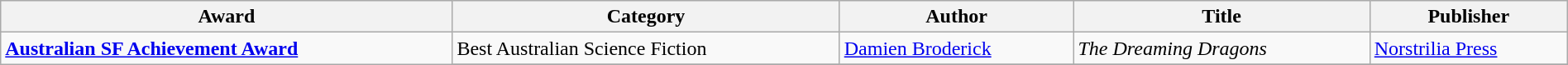<table class="wikitable" width=100%>
<tr>
<th>Award</th>
<th>Category</th>
<th>Author</th>
<th>Title</th>
<th>Publisher</th>
</tr>
<tr>
<td rowspan=2><strong><a href='#'> Australian SF Achievement Award</a></strong></td>
<td>Best Australian Science Fiction</td>
<td><a href='#'>Damien Broderick</a></td>
<td><em>The Dreaming Dragons</em></td>
<td><a href='#'>Norstrilia Press</a></td>
</tr>
<tr>
</tr>
</table>
